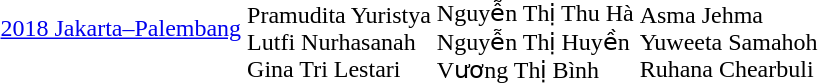<table>
<tr>
<td><a href='#'>2018 Jakarta–Palembang</a></td>
<td><br>Pramudita Yuristya<br>Lutfi Nurhasanah<br>Gina Tri Lestari</td>
<td><br>Nguyễn Thị Thu Hà<br>Nguyễn Thị Huyền<br>Vương Thị Bình</td>
<td><br>Asma Jehma<br>Yuweeta Samahoh<br>Ruhana Chearbuli</td>
</tr>
</table>
